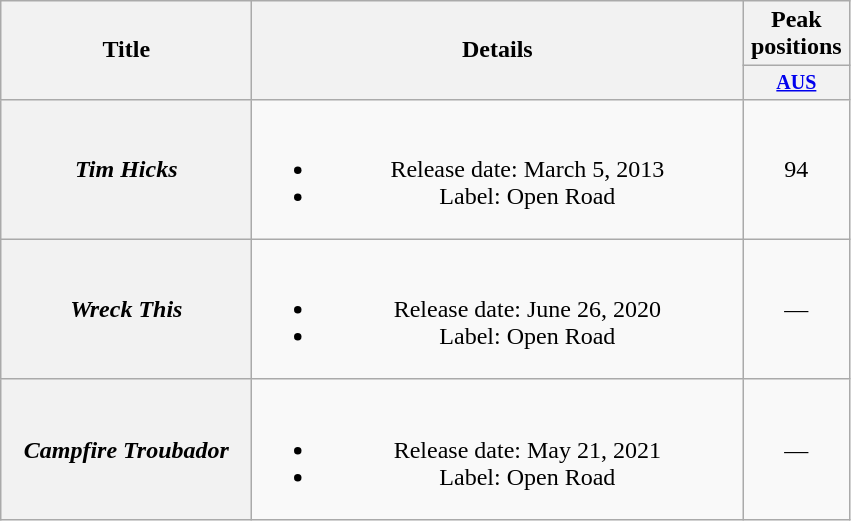<table class="wikitable plainrowheaders" style="text-align:center;">
<tr>
<th scope="col" style="width:10em;" rowspan="2">Title</th>
<th scope="col" style="width:20em;" rowspan="2">Details</th>
<th scope="col">Peak positions</th>
</tr>
<tr style="font-size:smaller;">
<th scope="col" width="65"><a href='#'>AUS</a><br></th>
</tr>
<tr>
<th scope="row"><em>Tim Hicks</em></th>
<td><br><ul><li>Release date: March 5, 2013</li><li>Label: Open Road</li></ul></td>
<td>94</td>
</tr>
<tr>
<th scope="row"><em>Wreck This</em></th>
<td><br><ul><li>Release date: June 26, 2020</li><li>Label: Open Road</li></ul></td>
<td>—</td>
</tr>
<tr>
<th scope="row"><em>Campfire Troubador</em></th>
<td><br><ul><li>Release date: May 21, 2021</li><li>Label: Open Road</li></ul></td>
<td>—</td>
</tr>
</table>
